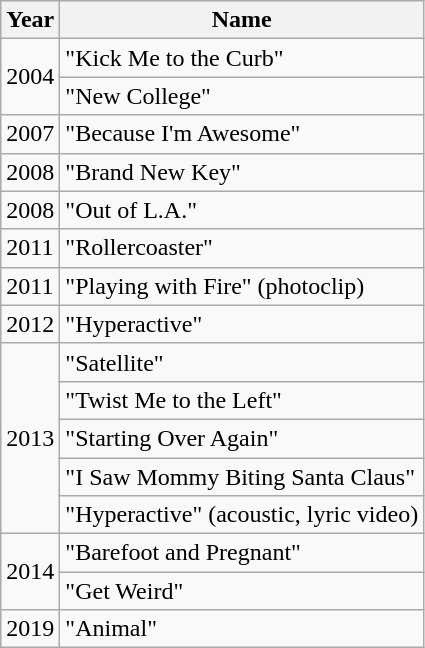<table class="wikitable">
<tr>
<th>Year</th>
<th>Name</th>
</tr>
<tr>
<td rowspan="2">2004</td>
<td>"Kick Me to the Curb" </td>
</tr>
<tr>
<td>"New College"</td>
</tr>
<tr>
<td>2007</td>
<td>"Because I'm Awesome"</td>
</tr>
<tr>
<td>2008</td>
<td>"Brand New Key"</td>
</tr>
<tr>
<td>2008</td>
<td>"Out of L.A."</td>
</tr>
<tr>
<td>2011</td>
<td>"Rollercoaster"</td>
</tr>
<tr>
<td>2011</td>
<td>"Playing with Fire" (photoclip) </td>
</tr>
<tr>
<td>2012</td>
<td>"Hyperactive"</td>
</tr>
<tr>
<td rowspan="5">2013</td>
<td>"Satellite"</td>
</tr>
<tr>
<td>"Twist Me to the Left"</td>
</tr>
<tr>
<td>"Starting Over Again"</td>
</tr>
<tr>
<td>"I Saw Mommy Biting Santa Claus" </td>
</tr>
<tr>
<td>"Hyperactive" (acoustic, lyric video) </td>
</tr>
<tr>
<td rowspan="2">2014</td>
<td>"Barefoot and Pregnant" </td>
</tr>
<tr>
<td>"Get Weird" </td>
</tr>
<tr>
<td rowspan="1">2019</td>
<td>"Animal" </td>
</tr>
</table>
